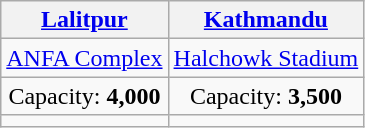<table class="wikitable" style="text-align:center">
<tr>
<th><a href='#'>Lalitpur</a></th>
<th><a href='#'>Kathmandu</a></th>
</tr>
<tr>
<td><a href='#'>ANFA Complex</a></td>
<td><a href='#'>Halchowk Stadium</a></td>
</tr>
<tr>
<td>Capacity: <strong>4,000</strong></td>
<td>Capacity: <strong>3,500</strong></td>
</tr>
<tr>
<td></td>
<td></td>
</tr>
</table>
